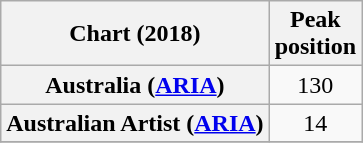<table class="wikitable sortable plainrowheaders" style="text-align:center">
<tr>
<th scope="col">Chart (2018)</th>
<th scope="col">Peak<br>position</th>
</tr>
<tr>
<th scope="row">Australia (<a href='#'>ARIA</a>) </th>
<td>130</td>
</tr>
<tr>
<th scope="row">Australian Artist (<a href='#'>ARIA</a>) </th>
<td>14</td>
</tr>
<tr>
</tr>
</table>
